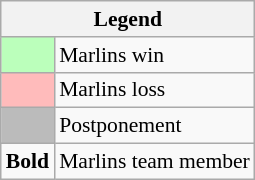<table class="wikitable" style="font-size:90%">
<tr>
<th colspan="2">Legend</th>
</tr>
<tr>
<td style="background:#bfb;"> </td>
<td>Marlins win</td>
</tr>
<tr>
<td style="background:#fbb;"> </td>
<td>Marlins loss</td>
</tr>
<tr>
<td style="background:#bbb;"> </td>
<td>Postponement</td>
</tr>
<tr>
<td><strong>Bold</strong></td>
<td>Marlins team member</td>
</tr>
</table>
